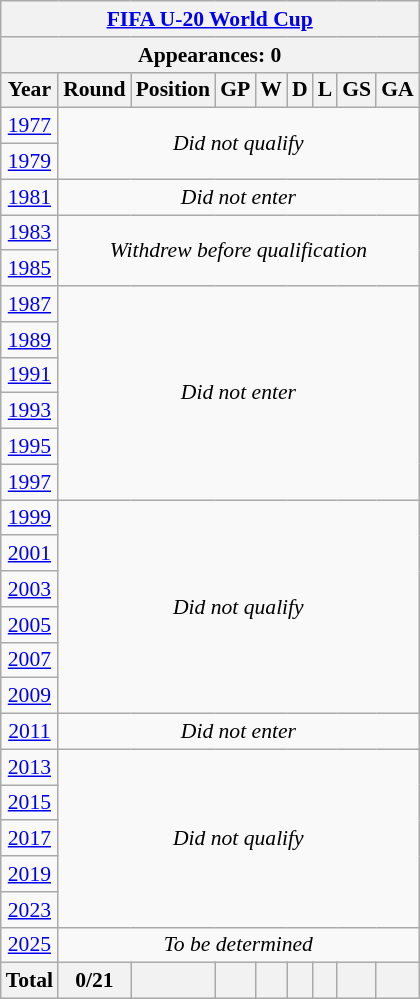<table class="wikitable" style="text-align: center;font-size:90%;">
<tr>
<th colspan=9><a href='#'>FIFA U-20 World Cup</a></th>
</tr>
<tr>
<th colspan=9>Appearances: 0</th>
</tr>
<tr>
<th>Year</th>
<th>Round</th>
<th>Position</th>
<th>GP</th>
<th>W</th>
<th>D</th>
<th>L</th>
<th>GS</th>
<th>GA</th>
</tr>
<tr>
<td> <a href='#'>1977</a></td>
<td colspan=8 rowspan=2><em>Did not qualify</em></td>
</tr>
<tr>
<td> <a href='#'>1979</a></td>
</tr>
<tr>
<td> <a href='#'>1981</a></td>
<td colspan=8 rowspan=1><em>Did not enter</em></td>
</tr>
<tr>
<td> <a href='#'>1983</a></td>
<td colspan=8 rowspan=2><em>Withdrew before qualification</em></td>
</tr>
<tr>
<td> <a href='#'>1985</a></td>
</tr>
<tr>
<td> <a href='#'>1987</a></td>
<td colspan=8 rowspan=6><em>Did not enter</em></td>
</tr>
<tr>
<td> <a href='#'>1989</a></td>
</tr>
<tr>
<td> <a href='#'>1991</a></td>
</tr>
<tr>
<td> <a href='#'>1993</a></td>
</tr>
<tr>
<td> <a href='#'>1995</a></td>
</tr>
<tr>
<td> <a href='#'>1997</a></td>
</tr>
<tr>
<td> <a href='#'>1999</a></td>
<td colspan=8 rowspan=6><em>Did not qualify</em></td>
</tr>
<tr>
<td> <a href='#'>2001</a></td>
</tr>
<tr>
<td> <a href='#'>2003</a></td>
</tr>
<tr>
<td> <a href='#'>2005</a></td>
</tr>
<tr>
<td> <a href='#'>2007</a></td>
</tr>
<tr>
<td> <a href='#'>2009</a></td>
</tr>
<tr>
<td> <a href='#'>2011</a></td>
<td colspan=8><em>Did not enter</em></td>
</tr>
<tr>
<td> <a href='#'>2013</a></td>
<td colspan=8 rowspan=5><em>Did not qualify</em></td>
</tr>
<tr>
<td> <a href='#'>2015</a></td>
</tr>
<tr>
<td> <a href='#'>2017</a></td>
</tr>
<tr>
<td> <a href='#'>2019</a></td>
</tr>
<tr>
<td> <a href='#'>2023</a></td>
</tr>
<tr>
<td> <a href='#'>2025</a></td>
<td colspan=8><em>To be determined</em></td>
</tr>
<tr>
<th>Total</th>
<th>0/21</th>
<th></th>
<th></th>
<th></th>
<th></th>
<th></th>
<th></th>
<th></th>
</tr>
</table>
